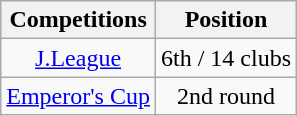<table class="wikitable" style="text-align:center;">
<tr>
<th>Competitions</th>
<th>Position</th>
</tr>
<tr>
<td><a href='#'>J.League</a></td>
<td>6th / 14 clubs</td>
</tr>
<tr>
<td><a href='#'>Emperor's Cup</a></td>
<td>2nd round</td>
</tr>
</table>
